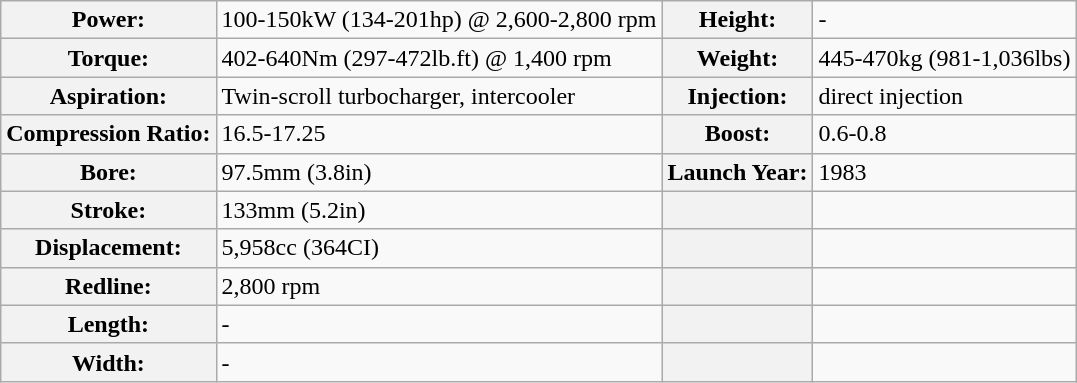<table class="wikitable">
<tr>
<th>Power:</th>
<td>100-150kW (134-201hp) @ 2,600-2,800 rpm</td>
<th>Height:</th>
<td>-</td>
</tr>
<tr>
<th>Torque:</th>
<td>402-640Nm (297-472lb.ft) @ 1,400 rpm</td>
<th>Weight:</th>
<td>445-470kg (981-1,036lbs)</td>
</tr>
<tr>
<th>Aspiration:</th>
<td>Twin-scroll turbocharger, intercooler</td>
<th>Injection:</th>
<td>direct injection</td>
</tr>
<tr>
<th>Compression Ratio:</th>
<td>16.5-17.25</td>
<th>Boost:</th>
<td>0.6-0.8</td>
</tr>
<tr>
<th>Bore:</th>
<td>97.5mm (3.8in)</td>
<th>Launch Year:</th>
<td>1983</td>
</tr>
<tr>
<th>Stroke:</th>
<td>133mm (5.2in)</td>
<th></th>
<td></td>
</tr>
<tr>
<th>Displacement:</th>
<td>5,958cc (364CI)</td>
<th></th>
<td></td>
</tr>
<tr>
<th>Redline:</th>
<td>2,800 rpm</td>
<th></th>
<td></td>
</tr>
<tr>
<th>Length:</th>
<td>-</td>
<th></th>
<td></td>
</tr>
<tr>
<th>Width:</th>
<td>-</td>
<th></th>
<td></td>
</tr>
</table>
